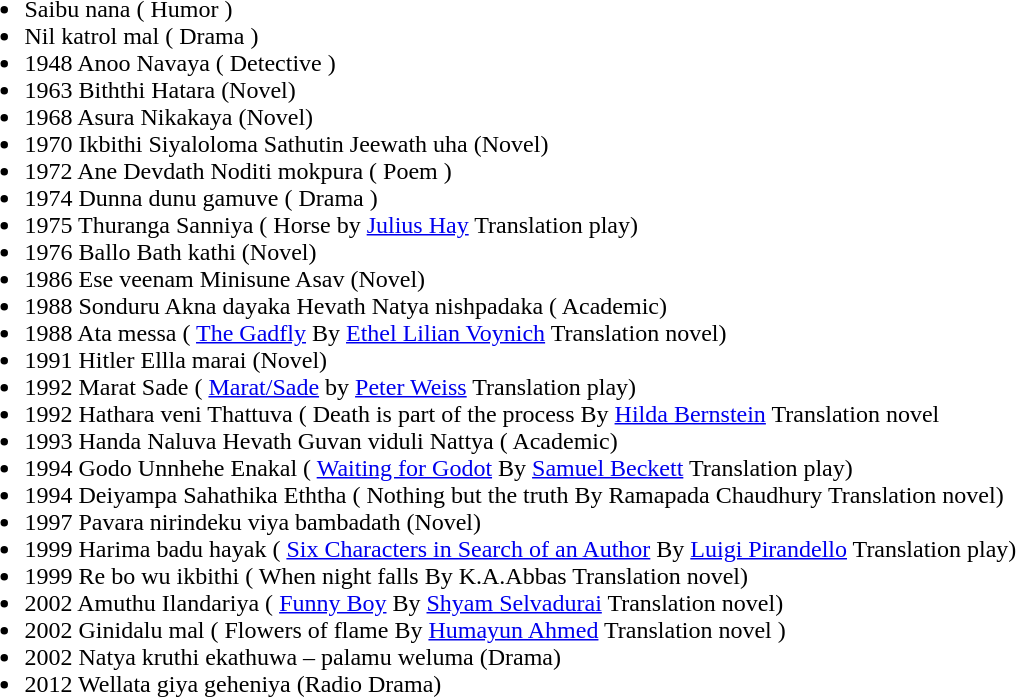<table>
<tr>
<td valign=top><br><ul><li>Saibu nana ( Humor )</li><li>Nil katrol mal ( Drama )</li><li>1948 Anoo Navaya ( Detective )</li><li>1963 Biththi Hatara (Novel)</li><li>1968 Asura Nikakaya (Novel)</li><li>1970 Ikbithi Siyaloloma Sathutin Jeewath uha (Novel)</li><li>1972 Ane Devdath Noditi mokpura ( Poem )</li><li>1974 Dunna dunu gamuve ( Drama )</li><li>1975 Thuranga Sanniya ( Horse by <a href='#'>Julius Hay</a> Translation play)</li><li>1976 Ballo Bath kathi (Novel)</li><li>1986 Ese veenam Minisune Asav (Novel)</li><li>1988 Sonduru Akna dayaka Hevath Natya nishpadaka ( Academic)</li><li>1988 Ata messa ( <a href='#'>The Gadfly</a> By <a href='#'>Ethel Lilian Voynich</a> Translation novel)</li><li>1991 Hitler Ellla marai (Novel)</li><li>1992 Marat Sade ( <a href='#'>Marat/Sade</a> by <a href='#'>Peter Weiss</a> Translation play)</li><li>1992 Hathara veni Thattuva ( Death is part of the process By <a href='#'>Hilda Bernstein</a> Translation novel</li><li>1993 Handa Naluva Hevath Guvan viduli Nattya ( Academic)</li><li>1994 Godo Unnhehe Enakal ( <a href='#'>Waiting for Godot</a> By <a href='#'>Samuel Beckett</a> Translation play)</li><li>1994 Deiyampa Sahathika Eththa ( Nothing but the truth By Ramapada Chaudhury Translation novel)</li><li>1997 Pavara nirindeku viya bambadath (Novel)</li><li>1999 Harima badu hayak ( <a href='#'>Six Characters in Search of an Author</a> By <a href='#'>Luigi Pirandello</a> Translation play)</li><li>1999 Re bo wu ikbithi ( When night falls By K.A.Abbas Translation novel)</li><li>2002 Amuthu Ilandariya ( <a href='#'>Funny Boy</a> By <a href='#'>Shyam Selvadurai</a> Translation novel)</li><li>2002 Ginidalu mal ( Flowers of flame By <a href='#'>Humayun Ahmed</a> Translation novel )</li><li>2002 Natya kruthi ekathuwa – palamu weluma (Drama)</li><li>2012 Wellata giya geheniya (Radio Drama)</li></ul></td>
<td style="width:50px;"></td>
<td valign=top></td>
</tr>
</table>
